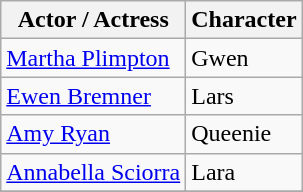<table class="wikitable">
<tr>
<th>Actor / Actress</th>
<th>Character</th>
</tr>
<tr>
<td><a href='#'>Martha Plimpton</a></td>
<td>Gwen</td>
</tr>
<tr>
<td><a href='#'>Ewen Bremner</a></td>
<td>Lars</td>
</tr>
<tr>
<td><a href='#'>Amy Ryan</a></td>
<td>Queenie</td>
</tr>
<tr>
<td><a href='#'>Annabella Sciorra</a></td>
<td>Lara</td>
</tr>
<tr>
</tr>
</table>
